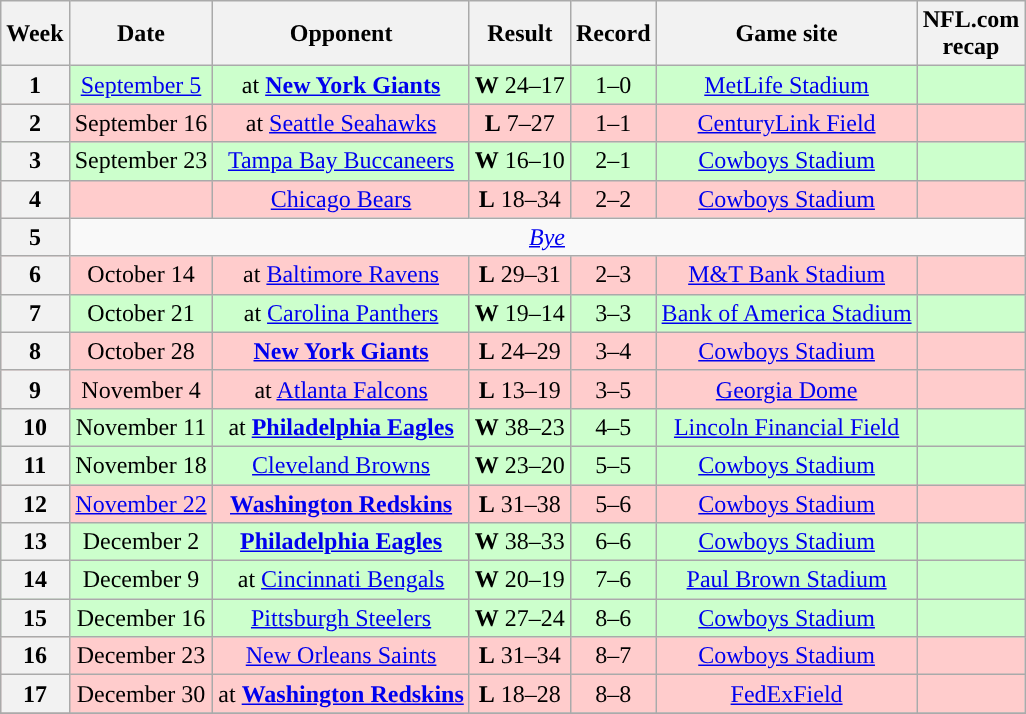<table class="wikitable" style="text-align:center">
<tr>
<th>Week</th>
<th>Date</th>
<th>Opponent</th>
<th>Result</th>
<th>Record</th>
<th>Game site</th>
<th>NFL.com<br>recap</th>
</tr>
<tr style="background:#cfc; text-align:center;">
<th>1</th>
<td><a href='#'>September 5</a></td>
<td>at <strong><a href='#'>New York Giants</a></strong></td>
<td><strong>W</strong> 24–17</td>
<td>1–0</td>
<td><a href='#'>MetLife Stadium</a></td>
<td></td>
</tr>
<tr style="background:#fcc; text-align:center;">
<th>2</th>
<td>September 16</td>
<td>at <a href='#'>Seattle Seahawks</a></td>
<td><strong>L</strong> 7–27</td>
<td>1–1</td>
<td><a href='#'>CenturyLink Field</a></td>
<td></td>
</tr>
<tr style="background:#cfc; text-align:center;">
<th>3</th>
<td>September 23</td>
<td><a href='#'>Tampa Bay Buccaneers</a></td>
<td><strong>W</strong> 16–10</td>
<td>2–1</td>
<td><a href='#'>Cowboys Stadium</a></td>
<td></td>
</tr>
<tr style="background:#fcc; text-align:center;">
<th>4</th>
<td></td>
<td><a href='#'>Chicago Bears</a></td>
<td><strong>L</strong> 18–34</td>
<td>2–2</td>
<td><a href='#'>Cowboys Stadium</a></td>
<td></td>
</tr>
<tr>
<th>5</th>
<td colspan="6" style="text-align:center;"><em><a href='#'>Bye</a></em></td>
</tr>
<tr style="background:#fcc; text-align:center;">
<th>6</th>
<td>October 14</td>
<td>at <a href='#'>Baltimore Ravens</a></td>
<td><strong>L</strong> 29–31</td>
<td>2–3</td>
<td><a href='#'>M&T Bank Stadium</a></td>
<td></td>
</tr>
<tr style="background:#cfc; text-align:center;">
<th>7</th>
<td>October 21</td>
<td>at <a href='#'>Carolina Panthers</a></td>
<td><strong>W</strong> 19–14</td>
<td>3–3</td>
<td><a href='#'>Bank of America Stadium</a></td>
<td></td>
</tr>
<tr style="background:#fcc; text-align:center;">
<th>8</th>
<td>October 28</td>
<td><strong><a href='#'>New York Giants</a></strong></td>
<td><strong>L</strong> 24–29</td>
<td>3–4</td>
<td><a href='#'>Cowboys Stadium</a></td>
<td></td>
</tr>
<tr style="background:#fcc; text-align:center;">
<th>9</th>
<td>November 4</td>
<td>at <a href='#'>Atlanta Falcons</a></td>
<td><strong>L</strong> 13–19</td>
<td>3–5</td>
<td><a href='#'>Georgia Dome</a></td>
<td></td>
</tr>
<tr style="background:#cfc; text-align:center;">
<th>10</th>
<td>November 11</td>
<td>at <strong><a href='#'>Philadelphia Eagles</a></strong></td>
<td><strong>W</strong> 38–23</td>
<td>4–5</td>
<td><a href='#'>Lincoln Financial Field</a></td>
<td></td>
</tr>
<tr style="background:#cfc; text-align:center;">
<th>11</th>
<td>November 18</td>
<td><a href='#'>Cleveland Browns</a></td>
<td><strong>W</strong> 23–20 </td>
<td>5–5</td>
<td><a href='#'>Cowboys Stadium</a></td>
<td></td>
</tr>
<tr style="background:#fcc; text-align:center;">
<th>12</th>
<td><a href='#'>November 22</a></td>
<td><strong><a href='#'>Washington Redskins</a></strong></td>
<td><strong>L</strong> 31–38</td>
<td>5–6</td>
<td><a href='#'>Cowboys Stadium</a></td>
<td></td>
</tr>
<tr style="background:#cfc; text-align:center;">
<th>13</th>
<td>December 2</td>
<td><strong><a href='#'>Philadelphia Eagles</a></strong></td>
<td><strong>W</strong> 38–33</td>
<td>6–6</td>
<td><a href='#'>Cowboys Stadium</a></td>
<td></td>
</tr>
<tr style="background:#cfc; text-align:center;">
<th>14</th>
<td>December 9</td>
<td>at <a href='#'>Cincinnati Bengals</a></td>
<td><strong>W</strong> 20–19</td>
<td>7–6</td>
<td><a href='#'>Paul Brown Stadium</a></td>
<td></td>
</tr>
<tr style="background:#cfc; text-align:center;">
<th>15</th>
<td>December 16</td>
<td><a href='#'>Pittsburgh Steelers</a></td>
<td><strong>W</strong> 27–24 </td>
<td>8–6</td>
<td><a href='#'>Cowboys Stadium</a></td>
<td></td>
</tr>
<tr style="background:#fcc; text-align:center;">
<th>16</th>
<td>December 23</td>
<td><a href='#'>New Orleans Saints</a></td>
<td><strong>L</strong> 31–34 </td>
<td>8–7</td>
<td><a href='#'>Cowboys Stadium</a></td>
<td></td>
</tr>
<tr style="background:#fcc; text-align:center;">
<th>17</th>
<td>December 30</td>
<td>at <strong><a href='#'>Washington Redskins</a></strong></td>
<td><strong>L</strong> 18–28</td>
<td>8–8</td>
<td><a href='#'>FedExField</a></td>
<td></td>
</tr>
<tr style="background:#fcc; text-align:center;">
</tr>
</table>
